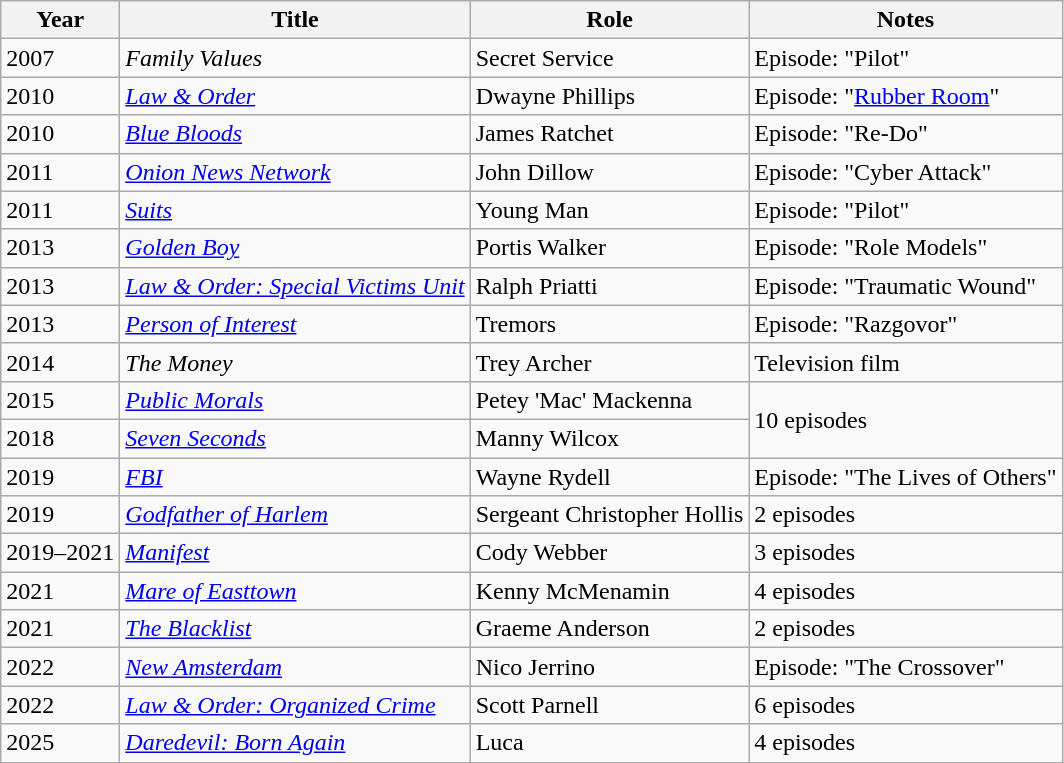<table class="wikitable sortable">
<tr>
<th>Year</th>
<th>Title</th>
<th>Role</th>
<th>Notes</th>
</tr>
<tr>
<td>2007</td>
<td><em>Family Values</em></td>
<td>Secret Service</td>
<td>Episode: "Pilot"</td>
</tr>
<tr>
<td>2010</td>
<td><em><a href='#'>Law & Order</a></em></td>
<td>Dwayne Phillips</td>
<td>Episode: "<a href='#'>Rubber Room</a>"</td>
</tr>
<tr>
<td>2010</td>
<td><a href='#'><em>Blue Bloods</em></a></td>
<td>James Ratchet</td>
<td>Episode: "Re-Do"</td>
</tr>
<tr>
<td>2011</td>
<td><em><a href='#'>Onion News Network</a></em></td>
<td>John Dillow</td>
<td>Episode: "Cyber Attack"</td>
</tr>
<tr>
<td>2011</td>
<td><a href='#'><em>Suits</em></a></td>
<td>Young Man</td>
<td>Episode: "Pilot"</td>
</tr>
<tr>
<td>2013</td>
<td><a href='#'><em>Golden Boy</em></a></td>
<td>Portis Walker</td>
<td>Episode: "Role Models"</td>
</tr>
<tr>
<td>2013</td>
<td><em><a href='#'>Law & Order: Special Victims Unit</a></em></td>
<td>Ralph Priatti</td>
<td>Episode: "Traumatic Wound"</td>
</tr>
<tr>
<td>2013</td>
<td><a href='#'><em>Person of Interest</em></a></td>
<td>Tremors</td>
<td>Episode: "Razgovor"</td>
</tr>
<tr>
<td>2014</td>
<td><em>The Money</em></td>
<td>Trey Archer</td>
<td>Television film</td>
</tr>
<tr>
<td>2015</td>
<td><a href='#'><em>Public Morals</em></a></td>
<td>Petey 'Mac' Mackenna</td>
<td rowspan="2">10 episodes</td>
</tr>
<tr>
<td>2018</td>
<td><a href='#'><em>Seven Seconds</em></a></td>
<td>Manny Wilcox</td>
</tr>
<tr>
<td>2019</td>
<td><a href='#'><em>FBI</em></a></td>
<td>Wayne Rydell</td>
<td>Episode: "The Lives of Others"</td>
</tr>
<tr>
<td>2019</td>
<td><em><a href='#'>Godfather of Harlem</a></em></td>
<td>Sergeant Christopher Hollis</td>
<td>2 episodes</td>
</tr>
<tr>
<td>2019–2021</td>
<td><a href='#'><em>Manifest</em></a></td>
<td>Cody Webber</td>
<td>3 episodes</td>
</tr>
<tr>
<td>2021</td>
<td><em><a href='#'>Mare of Easttown</a></em></td>
<td>Kenny McMenamin</td>
<td>4 episodes</td>
</tr>
<tr>
<td>2021</td>
<td><em><a href='#'>The Blacklist</a></em></td>
<td>Graeme Anderson</td>
<td>2 episodes</td>
</tr>
<tr>
<td>2022</td>
<td><a href='#'><em>New Amsterdam</em></a></td>
<td>Nico Jerrino</td>
<td>Episode: "The Crossover"</td>
</tr>
<tr>
<td>2022</td>
<td><em><a href='#'>Law & Order: Organized Crime</a></em></td>
<td>Scott Parnell</td>
<td>6 episodes</td>
</tr>
<tr>
<td>2025</td>
<td><em><a href='#'>Daredevil: Born Again</a></em></td>
<td>Luca</td>
<td>4 episodes</td>
</tr>
</table>
